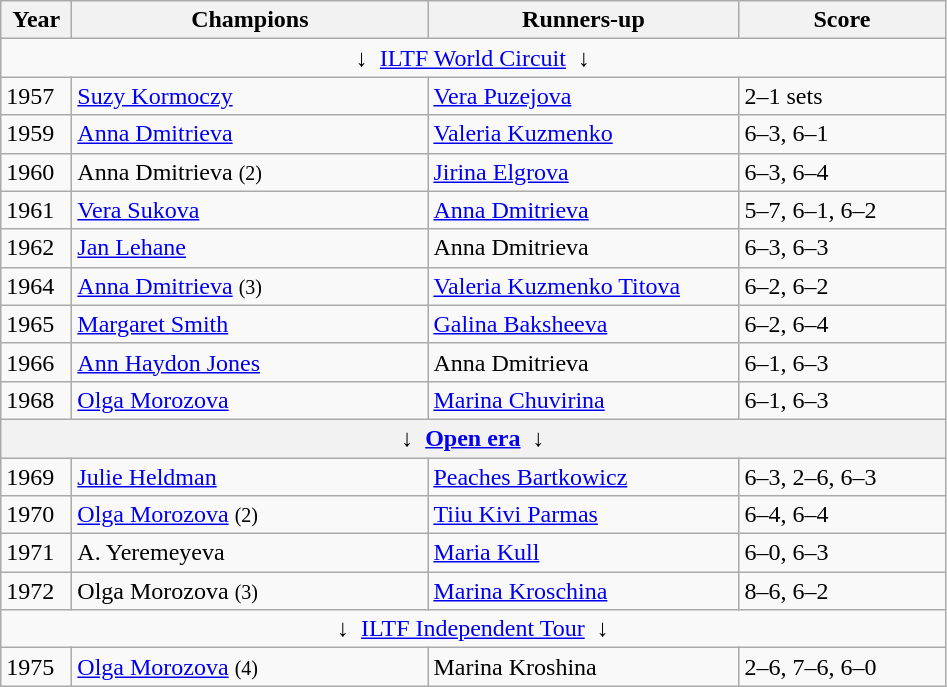<table class="wikitable sortable">
<tr>
<th style="width:40px">Year</th>
<th style="width:230px">Champions</th>
<th style="width:200px">Runners-up</th>
<th style="width:130px" class="unsortable">Score</th>
</tr>
<tr>
<td colspan=4 align=center>↓  <a href='#'>ILTF World Circuit</a>  ↓</td>
</tr>
<tr>
<td>1957</td>
<td> <a href='#'>Suzy Kormoczy</a></td>
<td> <a href='#'>Vera Puzejova</a></td>
<td>2–1 sets</td>
</tr>
<tr>
<td>1959</td>
<td> <a href='#'>Anna Dmitrieva</a></td>
<td> <a href='#'>Valeria Kuzmenko</a></td>
<td>6–3, 6–1</td>
</tr>
<tr>
<td>1960</td>
<td> Anna Dmitrieva <small>(2)</small></td>
<td> <a href='#'>Jirina Elgrova</a></td>
<td>6–3, 6–4</td>
</tr>
<tr>
<td>1961</td>
<td> <a href='#'>Vera Sukova</a></td>
<td> <a href='#'>Anna Dmitrieva</a></td>
<td>5–7, 6–1, 6–2</td>
</tr>
<tr>
<td>1962</td>
<td> <a href='#'>Jan Lehane</a></td>
<td> Anna Dmitrieva</td>
<td>6–3, 6–3</td>
</tr>
<tr>
<td>1964</td>
<td> <a href='#'>Anna Dmitrieva</a> <small>(3)</small></td>
<td> <a href='#'>Valeria Kuzmenko Titova</a></td>
<td>6–2, 6–2</td>
</tr>
<tr>
<td>1965</td>
<td> <a href='#'>Margaret Smith</a></td>
<td> <a href='#'>Galina Baksheeva</a></td>
<td>6–2, 6–4</td>
</tr>
<tr>
<td>1966</td>
<td> <a href='#'>Ann Haydon Jones</a></td>
<td> Anna Dmitrieva</td>
<td>6–1, 6–3</td>
</tr>
<tr>
<td>1968</td>
<td> <a href='#'>Olga Morozova</a></td>
<td> <a href='#'>Marina Chuvirina</a></td>
<td>6–1, 6–3</td>
</tr>
<tr>
<th colspan=4 align=center>↓  <a href='#'>Open era</a>  ↓</th>
</tr>
<tr>
<td>1969</td>
<td> <a href='#'>Julie Heldman</a></td>
<td> <a href='#'>Peaches Bartkowicz</a></td>
<td>6–3, 2–6, 6–3</td>
</tr>
<tr>
<td>1970</td>
<td> <a href='#'>Olga Morozova</a> <small>(2)</small></td>
<td> <a href='#'>Tiiu Kivi Parmas</a></td>
<td>6–4, 6–4</td>
</tr>
<tr>
<td>1971</td>
<td> A. Yeremeyeva</td>
<td> <a href='#'>Maria Kull</a></td>
<td>6–0, 6–3</td>
</tr>
<tr>
<td>1972</td>
<td> Olga Morozova <small>(3)</small></td>
<td> <a href='#'>Marina Kroschina</a></td>
<td>8–6, 6–2</td>
</tr>
<tr>
<td colspan=4 align=center>↓  <a href='#'>ILTF Independent Tour</a>  ↓</td>
</tr>
<tr>
<td>1975</td>
<td> <a href='#'>Olga Morozova</a> <small>(4)</small></td>
<td> Marina Kroshina</td>
<td>2–6, 7–6, 6–0</td>
</tr>
</table>
